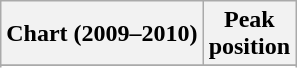<table class="wikitable sortable">
<tr>
<th align="left">Chart (2009–2010)</th>
<th align="center">Peak <br> position</th>
</tr>
<tr>
</tr>
<tr>
</tr>
<tr>
</tr>
<tr>
</tr>
</table>
